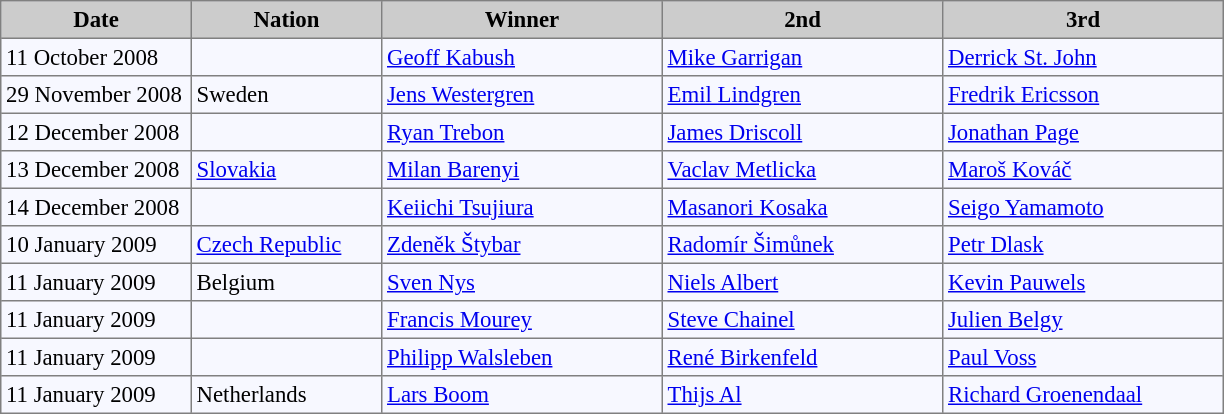<table bgcolor="#f7f8ff" cellpadding="3" cellspacing="0" border="1" style="font-size: 95%; border: gray solid 1px; border-collapse: collapse;">
<tr bgcolor="#CCCCCC">
<td align="center" width="120"><strong>Date</strong></td>
<td align="center" width="120"><strong>Nation</strong></td>
<td align="center" width="180"><strong>Winner</strong></td>
<td align="center" width="180"><strong>2nd</strong></td>
<td align="center" width="180"><strong>3rd</strong></td>
</tr>
<tr>
<td>11 October 2008</td>
<td></td>
<td><a href='#'>Geoff Kabush</a></td>
<td><a href='#'>Mike Garrigan</a></td>
<td><a href='#'>Derrick St. John</a></td>
</tr>
<tr>
<td>29 November 2008</td>
<td> Sweden</td>
<td><a href='#'>Jens Westergren</a></td>
<td><a href='#'>Emil Lindgren</a></td>
<td><a href='#'>Fredrik Ericsson</a></td>
</tr>
<tr>
<td>12 December 2008</td>
<td></td>
<td><a href='#'>Ryan Trebon</a></td>
<td><a href='#'>James Driscoll</a></td>
<td><a href='#'>Jonathan Page</a></td>
</tr>
<tr>
<td>13 December 2008</td>
<td> <a href='#'>Slovakia</a></td>
<td><a href='#'>Milan Barenyi</a></td>
<td><a href='#'>Vaclav Metlicka</a></td>
<td><a href='#'>Maroš Kováč</a></td>
</tr>
<tr>
<td>14 December 2008</td>
<td></td>
<td><a href='#'>Keiichi Tsujiura</a></td>
<td><a href='#'>Masanori Kosaka</a></td>
<td><a href='#'>Seigo Yamamoto</a></td>
</tr>
<tr>
<td>10 January 2009</td>
<td> <a href='#'>Czech Republic</a></td>
<td><a href='#'>Zdeněk Štybar</a></td>
<td><a href='#'>Radomír Šimůnek</a></td>
<td><a href='#'>Petr Dlask</a></td>
</tr>
<tr>
<td>11 January 2009</td>
<td> Belgium</td>
<td><a href='#'>Sven Nys</a></td>
<td><a href='#'>Niels Albert</a></td>
<td><a href='#'>Kevin Pauwels</a></td>
</tr>
<tr>
<td>11 January 2009</td>
<td></td>
<td><a href='#'>Francis Mourey</a></td>
<td><a href='#'>Steve Chainel</a></td>
<td><a href='#'>Julien Belgy</a></td>
</tr>
<tr>
<td>11 January 2009</td>
<td></td>
<td><a href='#'>Philipp Walsleben</a></td>
<td><a href='#'>René Birkenfeld</a></td>
<td><a href='#'>Paul Voss</a></td>
</tr>
<tr>
<td>11 January 2009</td>
<td> Netherlands</td>
<td><a href='#'>Lars Boom</a></td>
<td><a href='#'>Thijs Al</a></td>
<td><a href='#'>Richard Groenendaal</a></td>
</tr>
</table>
